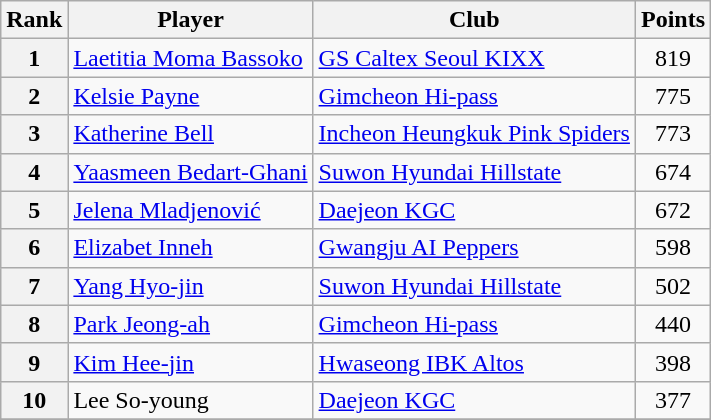<table class=wikitable>
<tr>
<th>Rank</th>
<th>Player</th>
<th>Club</th>
<th>Points</th>
</tr>
<tr>
<th>1</th>
<td> <a href='#'>Laetitia Moma Bassoko</a></td>
<td><a href='#'>GS Caltex Seoul KIXX</a></td>
<td align=center>819</td>
</tr>
<tr>
<th>2</th>
<td> <a href='#'>Kelsie Payne</a></td>
<td><a href='#'>Gimcheon Hi-pass</a></td>
<td align=center>775</td>
</tr>
<tr>
<th>3</th>
<td> <a href='#'>Katherine Bell</a></td>
<td><a href='#'>Incheon Heungkuk Pink Spiders</a></td>
<td align=center>773</td>
</tr>
<tr>
<th>4</th>
<td> <a href='#'>Yaasmeen Bedart-Ghani</a></td>
<td><a href='#'> Suwon Hyundai Hillstate</a></td>
<td align=center>674</td>
</tr>
<tr>
<th>5</th>
<td> <a href='#'>Jelena Mladjenović</a></td>
<td><a href='#'>Daejeon KGC</a></td>
<td align=center>672</td>
</tr>
<tr>
<th>6</th>
<td> <a href='#'>Elizabet Inneh</a></td>
<td><a href='#'>Gwangju AI Peppers</a></td>
<td align=center>598</td>
</tr>
<tr>
<th>7</th>
<td> <a href='#'>Yang Hyo-jin</a></td>
<td><a href='#'> Suwon Hyundai Hillstate</a></td>
<td align=center>502</td>
</tr>
<tr>
<th>8</th>
<td> <a href='#'>Park Jeong-ah</a></td>
<td><a href='#'>Gimcheon Hi-pass</a></td>
<td align=center>440</td>
</tr>
<tr>
<th>9</th>
<td> <a href='#'>Kim Hee-jin</a></td>
<td><a href='#'>Hwaseong IBK Altos</a></td>
<td align=center>398</td>
</tr>
<tr>
<th>10</th>
<td> Lee So-young</td>
<td><a href='#'>Daejeon KGC</a></td>
<td align=center>377</td>
</tr>
<tr>
</tr>
</table>
